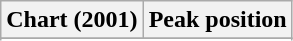<table class="wikitable sortable plainrowheaders" style="text-align:center">
<tr>
<th align="left">Chart (2001)</th>
<th align="center">Peak position</th>
</tr>
<tr>
</tr>
<tr>
</tr>
<tr>
</tr>
</table>
